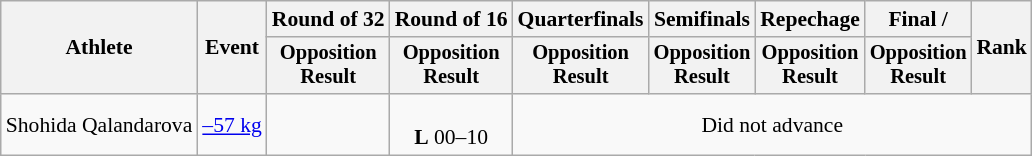<table class=wikitable style=font-size:90%;text-align:center>
<tr>
<th rowspan="2">Athlete</th>
<th rowspan="2">Event</th>
<th>Round of 32</th>
<th>Round of 16</th>
<th>Quarterfinals</th>
<th>Semifinals</th>
<th>Repechage</th>
<th>Final / </th>
<th rowspan=2>Rank</th>
</tr>
<tr style="font-size:95%">
<th>Opposition<br>Result</th>
<th>Opposition<br>Result</th>
<th>Opposition<br>Result</th>
<th>Opposition<br>Result</th>
<th>Opposition<br>Result</th>
<th>Opposition<br>Result</th>
</tr>
<tr>
<td align=left>Shohida Qalandarova</td>
<td align=left><a href='#'>–57 kg</a></td>
<td></td>
<td><br><strong>L</strong> 00–10</td>
<td colspan=5>Did not advance</td>
</tr>
</table>
